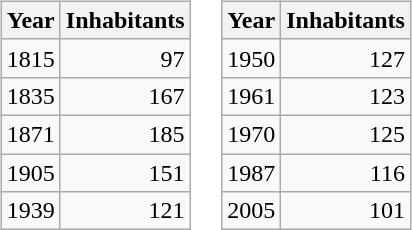<table border="0">
<tr>
<td valign="top"><br><table class="wikitable">
<tr>
<th>Year</th>
<th>Inhabitants</th>
</tr>
<tr>
<td>1815</td>
<td align="right">97</td>
</tr>
<tr>
<td>1835</td>
<td align="right">167</td>
</tr>
<tr>
<td>1871</td>
<td align="right">185</td>
</tr>
<tr>
<td>1905</td>
<td align="right">151</td>
</tr>
<tr>
<td>1939</td>
<td align="right">121</td>
</tr>
</table>
</td>
<td valign="top"><br><table class="wikitable">
<tr>
<th>Year</th>
<th>Inhabitants</th>
</tr>
<tr>
<td>1950</td>
<td align="right">127</td>
</tr>
<tr>
<td>1961</td>
<td align="right">123</td>
</tr>
<tr>
<td>1970</td>
<td align="right">125</td>
</tr>
<tr>
<td>1987</td>
<td align="right">116</td>
</tr>
<tr>
<td>2005</td>
<td align="right">101</td>
</tr>
</table>
</td>
</tr>
</table>
